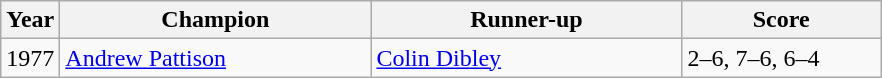<table class="wikitable">
<tr>
<th>Year</th>
<th width="200">Champion</th>
<th width="200">Runner-up</th>
<th width="125">Score</th>
</tr>
<tr>
<td>1977</td>
<td> <a href='#'>Andrew Pattison</a></td>
<td> <a href='#'>Colin Dibley</a></td>
<td>2–6, 7–6, 6–4</td>
</tr>
</table>
